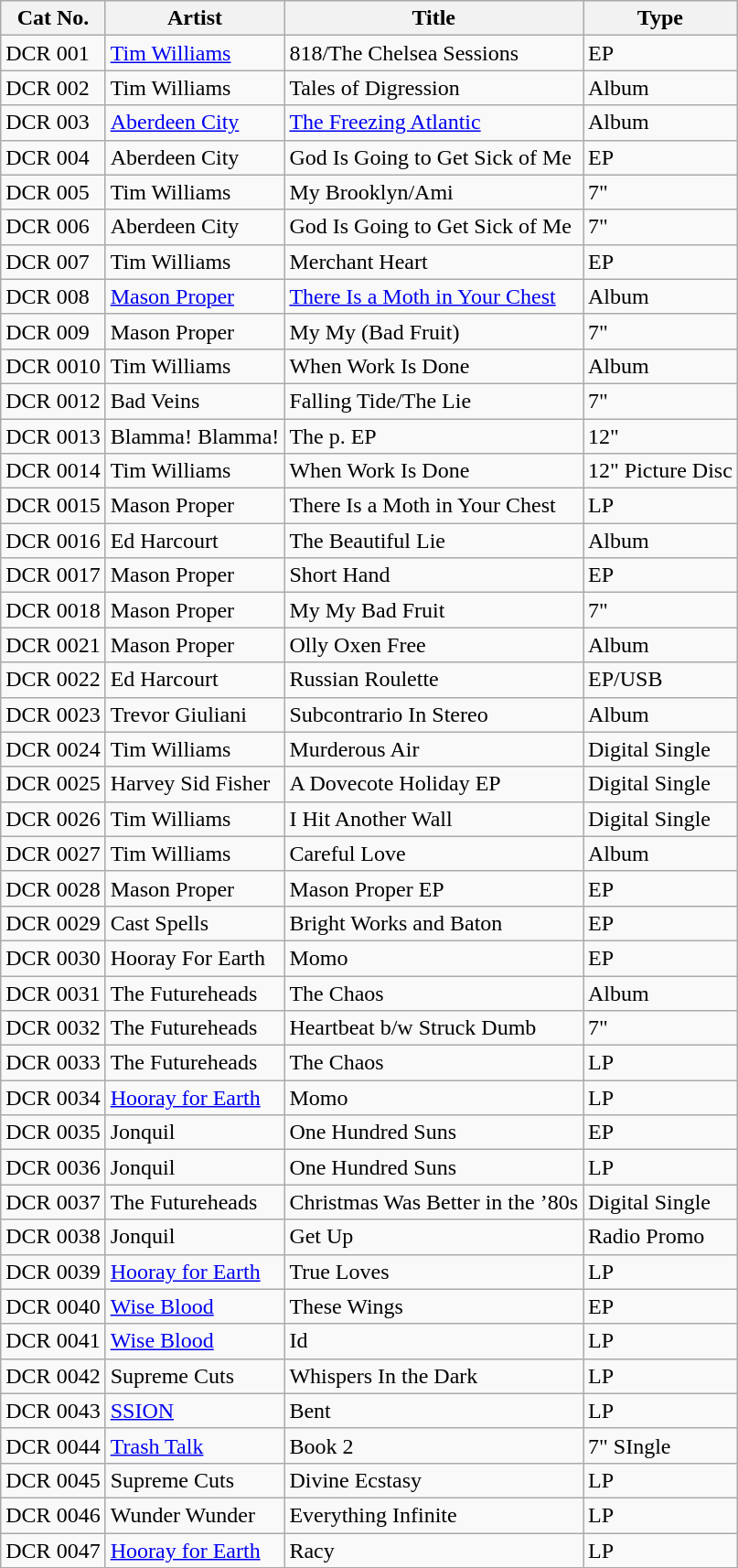<table class="wikitable">
<tr>
<th>Cat No.</th>
<th>Artist</th>
<th>Title</th>
<th>Type</th>
</tr>
<tr>
<td>DCR 001</td>
<td><a href='#'>Tim Williams</a></td>
<td>818/The Chelsea Sessions</td>
<td>EP</td>
</tr>
<tr>
<td>DCR 002</td>
<td>Tim Williams</td>
<td>Tales of Digression</td>
<td>Album</td>
</tr>
<tr>
<td>DCR 003</td>
<td><a href='#'>Aberdeen City</a></td>
<td><a href='#'>The Freezing Atlantic</a></td>
<td>Album</td>
</tr>
<tr>
<td>DCR 004</td>
<td>Aberdeen City</td>
<td>God Is Going to Get Sick of Me</td>
<td>EP</td>
</tr>
<tr>
<td>DCR 005</td>
<td>Tim Williams</td>
<td>My Brooklyn/Ami</td>
<td>7"</td>
</tr>
<tr>
<td>DCR 006</td>
<td>Aberdeen City</td>
<td>God Is Going to Get Sick of Me</td>
<td>7"</td>
</tr>
<tr>
<td>DCR 007</td>
<td>Tim Williams</td>
<td>Merchant Heart</td>
<td>EP</td>
</tr>
<tr>
<td>DCR 008</td>
<td><a href='#'>Mason Proper</a></td>
<td><a href='#'>There Is a Moth in Your Chest</a></td>
<td>Album</td>
</tr>
<tr>
<td>DCR 009</td>
<td>Mason Proper</td>
<td>My My (Bad Fruit)</td>
<td>7"</td>
</tr>
<tr>
<td>DCR 0010</td>
<td>Tim Williams</td>
<td>When Work Is Done</td>
<td>Album</td>
</tr>
<tr>
<td>DCR 0012</td>
<td>Bad Veins</td>
<td>Falling Tide/The Lie</td>
<td>7"</td>
</tr>
<tr>
<td>DCR 0013</td>
<td>Blamma! Blamma!</td>
<td>The p. EP</td>
<td>12"</td>
</tr>
<tr>
<td>DCR 0014</td>
<td>Tim Williams</td>
<td>When Work Is Done</td>
<td>12" Picture Disc</td>
</tr>
<tr>
<td>DCR 0015</td>
<td>Mason Proper</td>
<td>There Is a Moth in Your Chest</td>
<td>LP</td>
</tr>
<tr>
<td>DCR 0016</td>
<td>Ed Harcourt</td>
<td>The Beautiful Lie</td>
<td>Album</td>
</tr>
<tr>
<td>DCR 0017</td>
<td>Mason Proper</td>
<td>Short Hand</td>
<td>EP</td>
</tr>
<tr>
<td>DCR 0018</td>
<td>Mason Proper</td>
<td>My My Bad Fruit</td>
<td>7"</td>
</tr>
<tr>
<td>DCR 0021</td>
<td>Mason Proper</td>
<td>Olly Oxen Free</td>
<td>Album</td>
</tr>
<tr>
<td>DCR 0022</td>
<td>Ed Harcourt</td>
<td>Russian Roulette</td>
<td>EP/USB</td>
</tr>
<tr>
<td>DCR 0023</td>
<td>Trevor Giuliani</td>
<td>Subcontrario In Stereo</td>
<td>Album</td>
</tr>
<tr>
<td>DCR 0024</td>
<td>Tim Williams</td>
<td>Murderous Air</td>
<td>Digital Single</td>
</tr>
<tr>
<td>DCR 0025</td>
<td>Harvey Sid Fisher</td>
<td>A Dovecote Holiday EP</td>
<td>Digital Single</td>
</tr>
<tr>
<td>DCR 0026</td>
<td>Tim Williams</td>
<td>I Hit Another Wall</td>
<td>Digital Single</td>
</tr>
<tr>
<td>DCR 0027</td>
<td>Tim Williams</td>
<td>Careful Love</td>
<td>Album</td>
</tr>
<tr>
<td>DCR 0028</td>
<td>Mason Proper</td>
<td>Mason Proper EP</td>
<td>EP</td>
</tr>
<tr>
<td>DCR 0029</td>
<td>Cast Spells</td>
<td>Bright Works and Baton</td>
<td>EP</td>
</tr>
<tr>
<td>DCR 0030</td>
<td>Hooray For Earth</td>
<td>Momo</td>
<td>EP</td>
</tr>
<tr>
<td>DCR 0031</td>
<td>The Futureheads</td>
<td>The Chaos</td>
<td>Album</td>
</tr>
<tr>
<td>DCR 0032</td>
<td>The Futureheads</td>
<td>Heartbeat b/w Struck Dumb</td>
<td>7"</td>
</tr>
<tr>
<td>DCR 0033</td>
<td>The Futureheads</td>
<td>The Chaos</td>
<td>LP</td>
</tr>
<tr>
<td>DCR 0034</td>
<td><a href='#'>Hooray for Earth</a></td>
<td>Momo</td>
<td>LP</td>
</tr>
<tr>
<td>DCR 0035</td>
<td>Jonquil</td>
<td>One Hundred Suns</td>
<td>EP</td>
</tr>
<tr>
<td>DCR 0036</td>
<td>Jonquil</td>
<td>One Hundred Suns</td>
<td>LP</td>
</tr>
<tr>
<td>DCR 0037</td>
<td>The Futureheads</td>
<td>Christmas Was Better in the ’80s</td>
<td>Digital Single</td>
</tr>
<tr>
<td>DCR 0038</td>
<td>Jonquil</td>
<td>Get Up</td>
<td>Radio Promo</td>
</tr>
<tr>
<td>DCR 0039</td>
<td><a href='#'>Hooray for Earth</a></td>
<td>True Loves</td>
<td>LP</td>
</tr>
<tr>
<td>DCR 0040</td>
<td><a href='#'>Wise Blood</a></td>
<td>These Wings</td>
<td>EP</td>
</tr>
<tr>
<td>DCR 0041</td>
<td><a href='#'>Wise Blood</a></td>
<td>Id</td>
<td>LP</td>
</tr>
<tr>
<td>DCR 0042</td>
<td>Supreme Cuts</td>
<td>Whispers In the Dark</td>
<td>LP</td>
</tr>
<tr>
<td>DCR 0043</td>
<td><a href='#'>SSION</a></td>
<td>Bent</td>
<td>LP</td>
</tr>
<tr>
<td>DCR 0044</td>
<td><a href='#'>Trash Talk</a></td>
<td>Book 2</td>
<td>7" SIngle</td>
</tr>
<tr>
<td>DCR 0045</td>
<td>Supreme Cuts</td>
<td>Divine Ecstasy</td>
<td>LP</td>
</tr>
<tr>
<td>DCR 0046</td>
<td>Wunder Wunder</td>
<td>Everything Infinite</td>
<td>LP</td>
</tr>
<tr>
<td>DCR 0047</td>
<td><a href='#'>Hooray for Earth</a></td>
<td>Racy</td>
<td>LP</td>
</tr>
</table>
